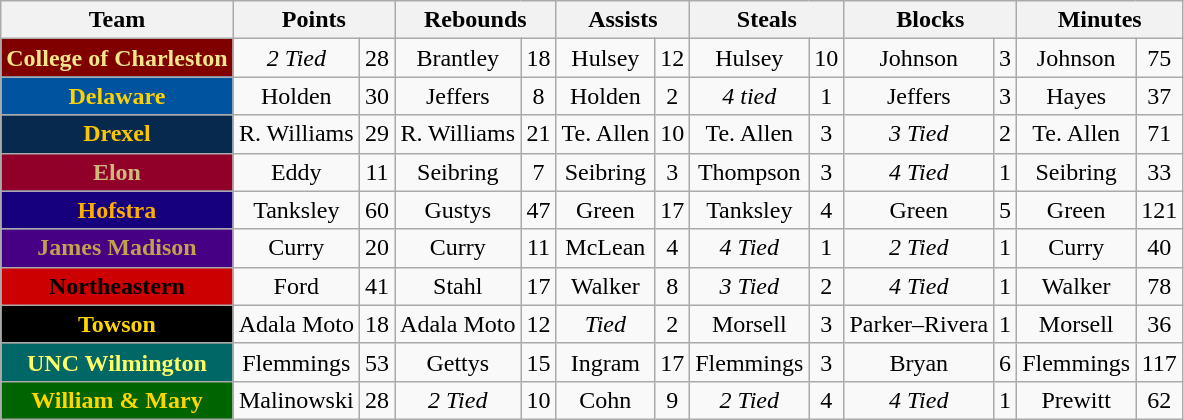<table class="wikitable" style="text-align:center">
<tr>
<th>Team</th>
<th colspan=2>Points</th>
<th colspan=2>Rebounds</th>
<th colspan=2>Assists</th>
<th colspan=2>Steals</th>
<th colspan=2>Blocks</th>
<th colspan=2>Minutes</th>
</tr>
<tr>
<td style="background:#800000; color:#F0E68C;"><strong>College of Charleston</strong></td>
<td><em>2 Tied</em></td>
<td>28</td>
<td>Brantley</td>
<td>18</td>
<td>Hulsey</td>
<td>12</td>
<td>Hulsey</td>
<td>10</td>
<td>Johnson</td>
<td>3</td>
<td>Johnson</td>
<td>75</td>
</tr>
<tr>
<td style="background:#00539f; color:#FFD200;"><strong>Delaware</strong></td>
<td>Holden</td>
<td>30</td>
<td>Jeffers</td>
<td>8</td>
<td>Holden</td>
<td>2</td>
<td><em>4 tied</em></td>
<td>1</td>
<td>Jeffers</td>
<td>3</td>
<td>Hayes</td>
<td>37</td>
</tr>
<tr>
<td style="background:#07294D; color:#FFC600;"><strong>Drexel</strong></td>
<td>R. Williams</td>
<td>29</td>
<td>R. Williams</td>
<td>21</td>
<td>Te. Allen</td>
<td>10</td>
<td>Te. Allen</td>
<td>3</td>
<td><em>3 Tied</em></td>
<td>2</td>
<td>Te. Allen</td>
<td>71</td>
</tr>
<tr>
<td style="background:#910028; color:#CDB87D;"><strong>Elon</strong></td>
<td>Eddy</td>
<td>11</td>
<td>Seibring</td>
<td>7</td>
<td>Seibring</td>
<td>3</td>
<td>Thompson</td>
<td>3</td>
<td><em>4 Tied</em></td>
<td>1</td>
<td>Seibring</td>
<td>33</td>
</tr>
<tr>
<td style="background:#16007C; color:#FFAD00;"><strong>Hofstra</strong></td>
<td>Tanksley</td>
<td>60</td>
<td>Gustys</td>
<td>47</td>
<td>Green</td>
<td>17</td>
<td>Tanksley</td>
<td>4</td>
<td>Green</td>
<td>5</td>
<td>Green</td>
<td>121</td>
</tr>
<tr>
<td style="background:#450084; color:#C2A14D;"><strong>James Madison</strong></td>
<td>Curry</td>
<td>20</td>
<td>Curry</td>
<td>11</td>
<td>McLean</td>
<td>4</td>
<td><em>4 Tied</em></td>
<td>1</td>
<td><em>2 Tied</em></td>
<td>1</td>
<td>Curry</td>
<td>40</td>
</tr>
<tr>
<td style="background:#CC0000; color:#000000;"><strong>Northeastern</strong></td>
<td>Ford</td>
<td>41</td>
<td>Stahl</td>
<td>17</td>
<td>Walker</td>
<td>8</td>
<td><em>3 Tied</em></td>
<td>2</td>
<td><em>4 Tied</em></td>
<td>1</td>
<td>Walker</td>
<td>78</td>
</tr>
<tr>
<td style="background:#000000; color:#FFD600;"><strong>Towson</strong></td>
<td>Adala Moto</td>
<td>18</td>
<td>Adala Moto</td>
<td>12</td>
<td><em>Tied</em></td>
<td>2</td>
<td>Morsell</td>
<td>3</td>
<td>Parker–Rivera</td>
<td>1</td>
<td>Morsell</td>
<td>36</td>
</tr>
<tr>
<td style="background:#006666; color:#FFFF66;"><strong>UNC Wilmington</strong></td>
<td>Flemmings</td>
<td>53</td>
<td>Gettys</td>
<td>15</td>
<td>Ingram</td>
<td>17</td>
<td>Flemmings</td>
<td>3</td>
<td>Bryan</td>
<td>6</td>
<td>Flemmings</td>
<td>117</td>
</tr>
<tr>
<td style="background:#006400; color:#FFD700;"><strong>William & Mary</strong></td>
<td>Malinowski</td>
<td>28</td>
<td><em>2 Tied</em></td>
<td>10</td>
<td>Cohn</td>
<td>9</td>
<td><em>2 Tied</em></td>
<td>4</td>
<td><em>4 Tied</em></td>
<td>1</td>
<td>Prewitt</td>
<td>62</td>
</tr>
</table>
